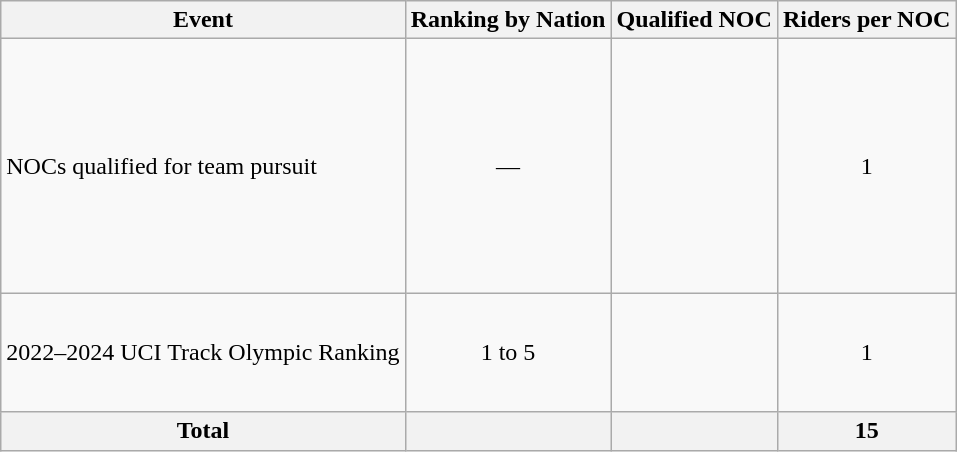<table class="wikitable" style="text-align:center;">
<tr>
<th>Event</th>
<th>Ranking by Nation</th>
<th>Qualified NOC</th>
<th>Riders per NOC</th>
</tr>
<tr>
<td align=left>NOCs qualified for team pursuit</td>
<td>—</td>
<td align=left> <br>  <br>  <br>  <br>  <br>  <br>  <br>  <br>  <br> </td>
<td>1</td>
</tr>
<tr>
<td align=left>2022–2024 UCI Track Olympic Ranking</td>
<td>1 to 5</td>
<td align=left> <br>  <br>  <br>  <br></td>
<td>1</td>
</tr>
<tr>
<th>Total</th>
<th></th>
<th></th>
<th>15</th>
</tr>
</table>
